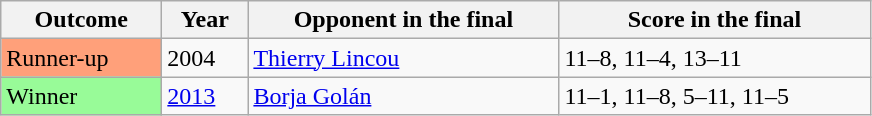<table class="sortable wikitable">
<tr>
<th width="100">Outcome</th>
<th width="50">Year</th>
<th width="200">Opponent in the final</th>
<th width="200">Score in the final</th>
</tr>
<tr>
<td bgcolor="ffa07a">Runner-up</td>
<td>2004</td>
<td>   <a href='#'>Thierry Lincou</a></td>
<td>11–8, 11–4, 13–11</td>
</tr>
<tr>
<td bgcolor="98FB98">Winner</td>
<td><a href='#'>2013</a></td>
<td>   <a href='#'>Borja Golán</a></td>
<td>11–1, 11–8, 5–11, 11–5</td>
</tr>
</table>
